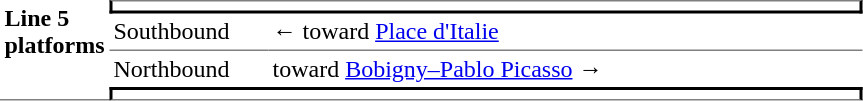<table border=0 cellspacing=0 cellpadding=3>
<tr>
<td style="border-bottom:solid 1px gray;" width=50 rowspan=10 valign=top><strong>Line 5 platforms</strong></td>
<td style="border-top:solid 1px gray;border-right:solid 2px black;border-left:solid 2px black;border-bottom:solid 2px black;text-align:center;" colspan=2></td>
</tr>
<tr>
<td style="border-bottom:solid 1px gray;" width=100>Southbound</td>
<td style="border-bottom:solid 1px gray;" width=390>←   toward <a href='#'>Place d'Italie</a> </td>
</tr>
<tr>
<td>Northbound</td>
<td>   toward <a href='#'>Bobigny–Pablo Picasso</a>  →</td>
</tr>
<tr>
<td style="border-top:solid 2px black;border-right:solid 2px black;border-left:solid 2px black;border-bottom:solid 1px gray;text-align:center;" colspan=2></td>
</tr>
</table>
